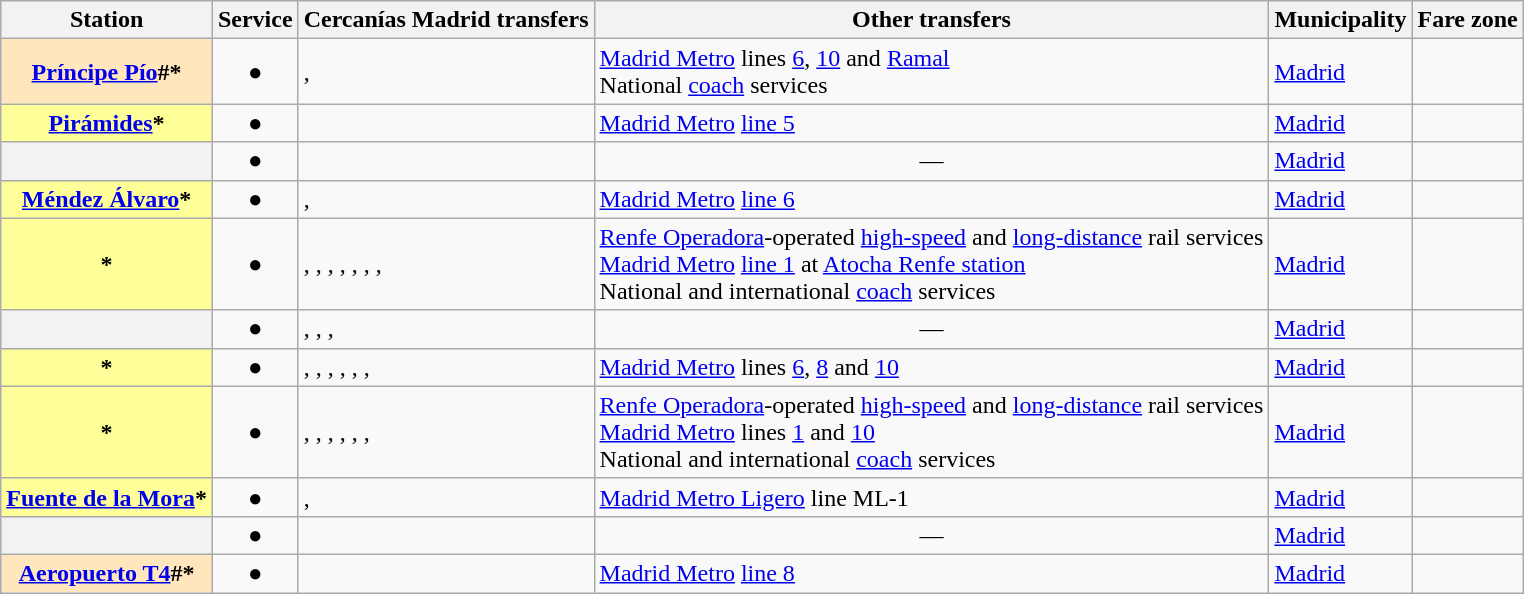<table class="wikitable sortable plainrowheaders">
<tr>
<th scope=col>Station</th>
<th scope=col>Service</th>
<th scope=col>Cercanías Madrid transfers</th>
<th scope=col>Other transfers</th>
<th scope=col>Municipality</th>
<th scope=col>Fare zone</th>
</tr>
<tr>
<th scope=row style="background-color:#FFE6BD"><a href='#'>Príncipe Pío</a>#*</th>
<td align=center>●</td>
<td>, </td>
<td><a href='#'>Madrid Metro</a> lines <a href='#'>6</a>, <a href='#'>10</a> and <a href='#'>Ramal</a><br> National <a href='#'>coach</a> services</td>
<td><a href='#'>Madrid</a></td>
<td align=center></td>
</tr>
<tr>
<th scope=row style="background-color:#FFFF99"><a href='#'>Pirámides</a>*</th>
<td align=center>●</td>
<td></td>
<td><a href='#'>Madrid Metro</a> <a href='#'>line 5</a></td>
<td><a href='#'>Madrid</a></td>
<td align=center></td>
</tr>
<tr>
<th scope=row></th>
<td align=center>●</td>
<td></td>
<td align=center>—</td>
<td><a href='#'>Madrid</a></td>
<td align=center></td>
</tr>
<tr>
<th scope=row style="background-color:#FFFF99"><a href='#'>Méndez Álvaro</a>*</th>
<td align=center>●</td>
<td>, </td>
<td><a href='#'>Madrid Metro</a> <a href='#'>line 6</a></td>
<td><a href='#'>Madrid</a></td>
<td align=center></td>
</tr>
<tr>
<th scope=row style="background: #FFFF99;">*</th>
<td align=center>●</td>
<td>, , , , , , , </td>
<td><a href='#'>Renfe Operadora</a>-operated <a href='#'>high-speed</a> and <a href='#'>long-distance</a> rail services<br><a href='#'>Madrid Metro</a> <a href='#'>line 1</a> at <a href='#'>Atocha Renfe station</a><br> National and international <a href='#'>coach</a> services</td>
<td><a href='#'>Madrid</a></td>
<td align=center></td>
</tr>
<tr>
<th scope=row></th>
<td align=center>●</td>
<td>, , , </td>
<td align=center>—</td>
<td><a href='#'>Madrid</a></td>
<td align=center></td>
</tr>
<tr>
<th scope=row style="background: #FFFF99;">*</th>
<td align=center>●</td>
<td>, , , , , , </td>
<td><a href='#'>Madrid Metro</a> lines <a href='#'>6</a>, <a href='#'>8</a> and <a href='#'>10</a></td>
<td><a href='#'>Madrid</a></td>
<td align=center></td>
</tr>
<tr>
<th scope=row style="background: #FFFF99;">*</th>
<td align=center>●</td>
<td>, , , , , , </td>
<td><a href='#'>Renfe Operadora</a>-operated <a href='#'>high-speed</a> and <a href='#'>long-distance</a> rail services<br><a href='#'>Madrid Metro</a> lines <a href='#'>1</a> and <a href='#'>10</a><br> National and international <a href='#'>coach</a> services</td>
<td><a href='#'>Madrid</a></td>
<td align=center></td>
</tr>
<tr>
<th scope=row style="background-color:#FFFF99"><a href='#'>Fuente de la Mora</a>*</th>
<td align=center>●</td>
<td>, </td>
<td><a href='#'>Madrid Metro Ligero</a> line ML-1</td>
<td><a href='#'>Madrid</a></td>
<td align=center></td>
</tr>
<tr>
<th scope=row></th>
<td align=center>●</td>
<td></td>
<td align=center>—</td>
<td><a href='#'>Madrid</a></td>
<td align=center></td>
</tr>
<tr>
<th scope=row style="background-color:#FFE6BD"><a href='#'>Aeropuerto T4</a>#*</th>
<td align=center>●</td>
<td></td>
<td><a href='#'>Madrid Metro</a> <a href='#'>line 8</a></td>
<td><a href='#'>Madrid</a></td>
<td align=center></td>
</tr>
</table>
